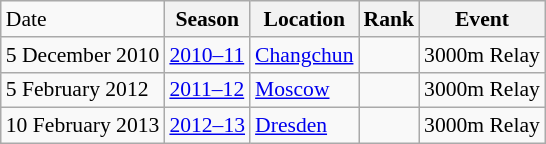<table class="wikitable sortable" style="font-size:90%" style="text-align:center">
<tr>
<td>Date</td>
<th>Season</th>
<th>Location</th>
<th>Rank</th>
<th>Event</th>
</tr>
<tr>
<td>5 December 2010</td>
<td><a href='#'>2010–11</a></td>
<td><a href='#'>Changchun</a></td>
<td></td>
<td>3000m Relay</td>
</tr>
<tr>
<td>5 February 2012</td>
<td><a href='#'>2011–12</a></td>
<td><a href='#'>Moscow</a></td>
<td></td>
<td>3000m Relay</td>
</tr>
<tr>
<td>10 February 2013</td>
<td><a href='#'>2012–13</a></td>
<td><a href='#'>Dresden</a></td>
<td></td>
<td>3000m Relay</td>
</tr>
</table>
